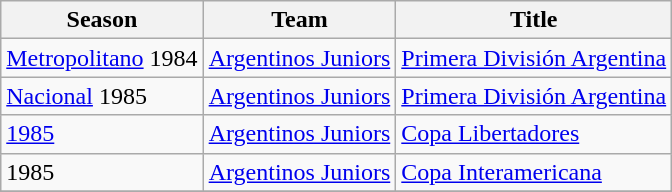<table class="wikitable">
<tr>
<th>Season</th>
<th>Team</th>
<th>Title</th>
</tr>
<tr>
<td><a href='#'>Metropolitano</a> 1984</td>
<td><a href='#'>Argentinos Juniors</a></td>
<td><a href='#'>Primera División Argentina</a></td>
</tr>
<tr>
<td><a href='#'>Nacional</a> 1985</td>
<td><a href='#'>Argentinos Juniors</a></td>
<td><a href='#'>Primera División Argentina</a></td>
</tr>
<tr>
<td><a href='#'>1985</a></td>
<td><a href='#'>Argentinos Juniors</a></td>
<td><a href='#'>Copa Libertadores</a></td>
</tr>
<tr>
<td>1985</td>
<td><a href='#'>Argentinos Juniors</a></td>
<td><a href='#'>Copa Interamericana</a></td>
</tr>
<tr>
</tr>
</table>
